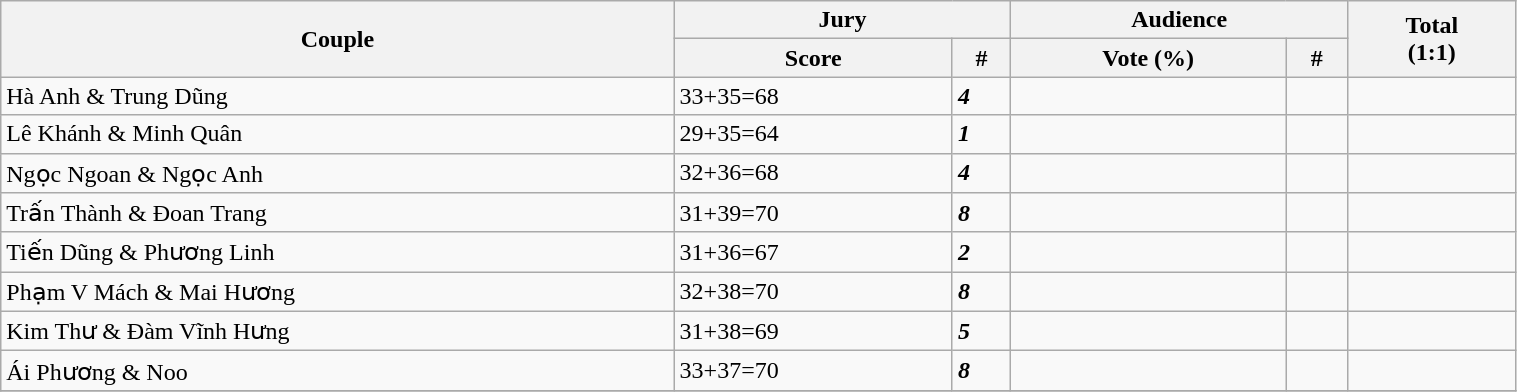<table class="wikitable" style="width:80%;">
<tr>
<th rowspan=2 style="width:20%;">Couple</th>
<th colspan=2 style="width:10%;">Jury</th>
<th colspan=2 style="width:10%;">Audience</th>
<th rowspan=2 style="width:5%;">Total<br> (1:1)</th>
</tr>
<tr>
<th>Score</th>
<th>#</th>
<th>Vote (%)</th>
<th>#</th>
</tr>
<tr>
<td>Hà Anh & Trung Dũng</td>
<td>33+35=68</td>
<td><strong><em>4</em></strong></td>
<td></td>
<td><strong><em></em></strong></td>
<td><strong><em></em></strong></td>
</tr>
<tr>
<td>Lê Khánh & Minh Quân</td>
<td>29+35=64</td>
<td><strong><em>1</em></strong></td>
<td></td>
<td><strong><em></em></strong></td>
<td><strong><em></em></strong></td>
</tr>
<tr>
<td>Ngọc Ngoan & Ngọc Anh</td>
<td>32+36=68</td>
<td><strong><em>4</em></strong></td>
<td></td>
<td><strong><em></em></strong></td>
<td><strong><em></em></strong></td>
</tr>
<tr>
<td>Trấn Thành & Đoan Trang</td>
<td>31+39=70</td>
<td><strong><em>8</em></strong></td>
<td></td>
<td><strong><em></em></strong></td>
<td><strong><em></em></strong></td>
</tr>
<tr>
<td>Tiến Dũng & Phương Linh</td>
<td>31+36=67</td>
<td><strong><em>2</em></strong></td>
<td></td>
<td><strong><em></em></strong></td>
<td><strong><em></em></strong></td>
</tr>
<tr>
<td>Phạm V Mách & Mai Hương</td>
<td>32+38=70</td>
<td><strong><em>8</em></strong></td>
<td></td>
<td><strong><em></em></strong></td>
<td><strong><em></em></strong></td>
</tr>
<tr>
<td>Kim Thư & Đàm Vĩnh Hưng</td>
<td>31+38=69</td>
<td><strong><em>5</em></strong></td>
<td></td>
<td><strong><em></em></strong></td>
<td><strong><em></em></strong></td>
</tr>
<tr>
<td>Ái Phương & Noo</td>
<td>33+37=70</td>
<td><strong><em>8</em></strong></td>
<td></td>
<td><strong><em></em></strong></td>
<td><strong><em></em></strong></td>
</tr>
<tr>
</tr>
</table>
